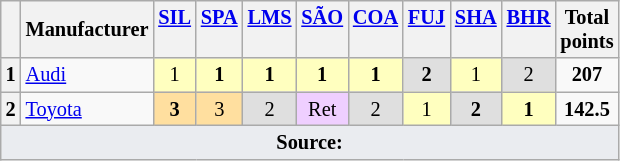<table class="wikitable" style="font-size: 85%; text-align:center;">
<tr valign="top">
<th valign=middle></th>
<th valign=middle>Manufacturer</th>
<th><a href='#'>SIL</a><br></th>
<th><a href='#'>SPA</a><br></th>
<th><a href='#'>LMS</a><br></th>
<th><a href='#'>SÃO</a><br></th>
<th><a href='#'>COA</a><br></th>
<th><a href='#'>FUJ</a><br></th>
<th><a href='#'>SHA</a><br></th>
<th><a href='#'>BHR</a><br></th>
<th valign=middle>Total<br>points</th>
</tr>
<tr>
<th>1</th>
<td align=left> <a href='#'>Audi</a></td>
<td style="background:#FFFFBF;">1</td>
<td style="background:#FFFFBF;"><strong>1</strong></td>
<td style="background:#FFFFBF;"><strong>1</strong></td>
<td style="background:#FFFFBF;"><strong>1</strong></td>
<td style="background:#FFFFBF;"><strong>1</strong></td>
<td style="background:#DFDFDF;"><strong>2</strong></td>
<td style="background:#FFFFBF;">1</td>
<td style="background:#DFDFDF;">2</td>
<td><strong>207</strong></td>
</tr>
<tr>
<th>2</th>
<td align=left> <a href='#'>Toyota</a></td>
<td style="background:#FFDF9F;"><strong>3</strong></td>
<td style="background:#FFDF9F;">3</td>
<td style="background:#DFDFDF;">2</td>
<td style="background:#EFCFFF;">Ret</td>
<td style="background:#DFDFDF;">2</td>
<td style="background:#FFFFBF;">1</td>
<td style="background:#DFDFDF;"><strong>2</strong></td>
<td style="background:#FFFFBF;"><strong>1</strong></td>
<td><strong>142.5</strong></td>
</tr>
<tr class="sortbottom">
<td colspan="11" style="background-color:#EAECF0;text-align:center"><strong>Source:</strong></td>
</tr>
</table>
